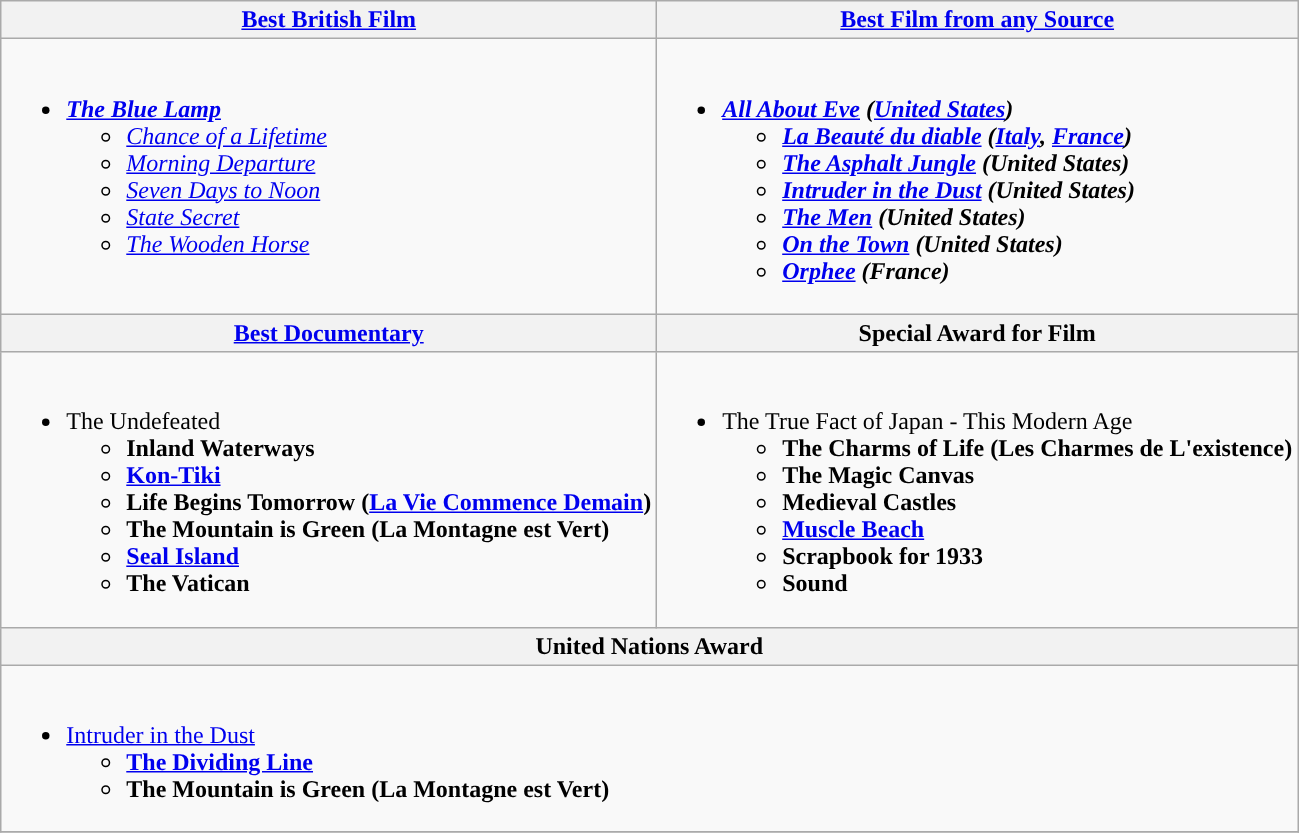<table class="wikitable">
<tr>
<th style="background:"><a href='#'>Best British Film</a></th>
<th style="background:"><a href='#'>Best Film from any Source</a></th>
</tr>
<tr>
<td valign="top"><br><ul><li><strong><em><a href='#'>The Blue Lamp</a></em></strong><ul><li><em><a href='#'>Chance of a Lifetime</a></em></li><li><em><a href='#'>Morning Departure</a></em></li><li><em><a href='#'>Seven Days to Noon</a></em></li><li><em><a href='#'>State Secret</a></em></li><li><em><a href='#'>The Wooden Horse</a></em></li></ul></li></ul></td>
<td valign = "top"><br><ul><li><strong><em><a href='#'>All About Eve</a><em> (<a href='#'>United States</a>)<strong><ul><li></em><a href='#'>La Beauté du diable</a><em> (<a href='#'>Italy</a>, <a href='#'>France</a>)</li><li></em><a href='#'>The Asphalt Jungle</a><em> (United States)</li><li></em><a href='#'>Intruder in the Dust</a><em> (United States)</li><li></em><a href='#'>The Men</a><em> (United States)</li><li></em><a href='#'>On the Town</a><em> (United States)</li><li></em><a href='#'>Orphee</a><em> (France)</li></ul></li></ul></td>
</tr>
<tr>
<th style="background:"><a href='#'>Best Documentary</a></th>
<th style="background:">Special Award for Film</th>
</tr>
<tr>
<td valign="top"><br><ul><li></em></strong>The Undefeated<strong><em><ul><li></em>Inland Waterways<em></li><li></em><a href='#'>Kon-Tiki</a><em></li><li></em>Life Begins Tomorrow (<a href='#'>La Vie Commence Demain</a>)<em></li><li></em>The Mountain is Green (La Montagne est Vert)<em></li><li></em><a href='#'>Seal Island</a><em></li><li></em>The Vatican<em></li></ul></li></ul></td>
<td valign = "top"><br><ul><li></em></strong>The True Fact of Japan - This Modern Age<strong><em><ul><li></em>The Charms of Life (Les Charmes de L'existence)<em></li><li></em>The Magic Canvas<em></li><li></em>Medieval Castles<em></li><li></em><a href='#'>Muscle Beach</a><em></li><li></em>Scrapbook for 1933<em></li><li></em>Sound<em></li></ul></li></ul></td>
</tr>
<tr>
<th colspan="2" style="background:">United Nations Award</th>
</tr>
<tr>
<td colspan=2 valign="top"><br><ul><li></em></strong><a href='#'>Intruder in the Dust</a><strong><em><ul><li></em><a href='#'>The Dividing Line</a><em></li><li></em>The Mountain is Green (La Montagne est Vert)<em></li></ul></li></ul></td>
</tr>
<tr>
</tr>
</table>
